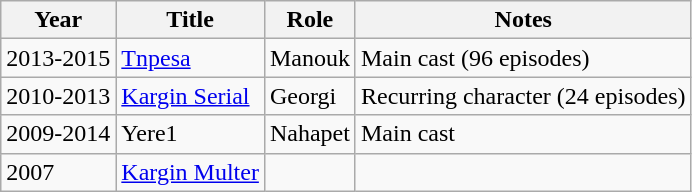<table class="wikitable sortable plainrowheaders">
<tr>
<th>Year</th>
<th>Title</th>
<th>Role</th>
<th class="unsortable">Notes</th>
</tr>
<tr>
<td>2013-2015</td>
<td><a href='#'>Tnpesa</a></td>
<td>Manouk</td>
<td>Main cast (96 episodes)</td>
</tr>
<tr>
<td>2010-2013</td>
<td><a href='#'>Kargin Serial</a></td>
<td>Georgi</td>
<td>Recurring character (24 episodes)</td>
</tr>
<tr>
<td>2009-2014</td>
<td>Yere1</td>
<td>Nahapet</td>
<td>Main cast</td>
</tr>
<tr>
<td>2007</td>
<td><a href='#'>Kargin Multer</a></td>
<td></td>
<td></td>
</tr>
</table>
